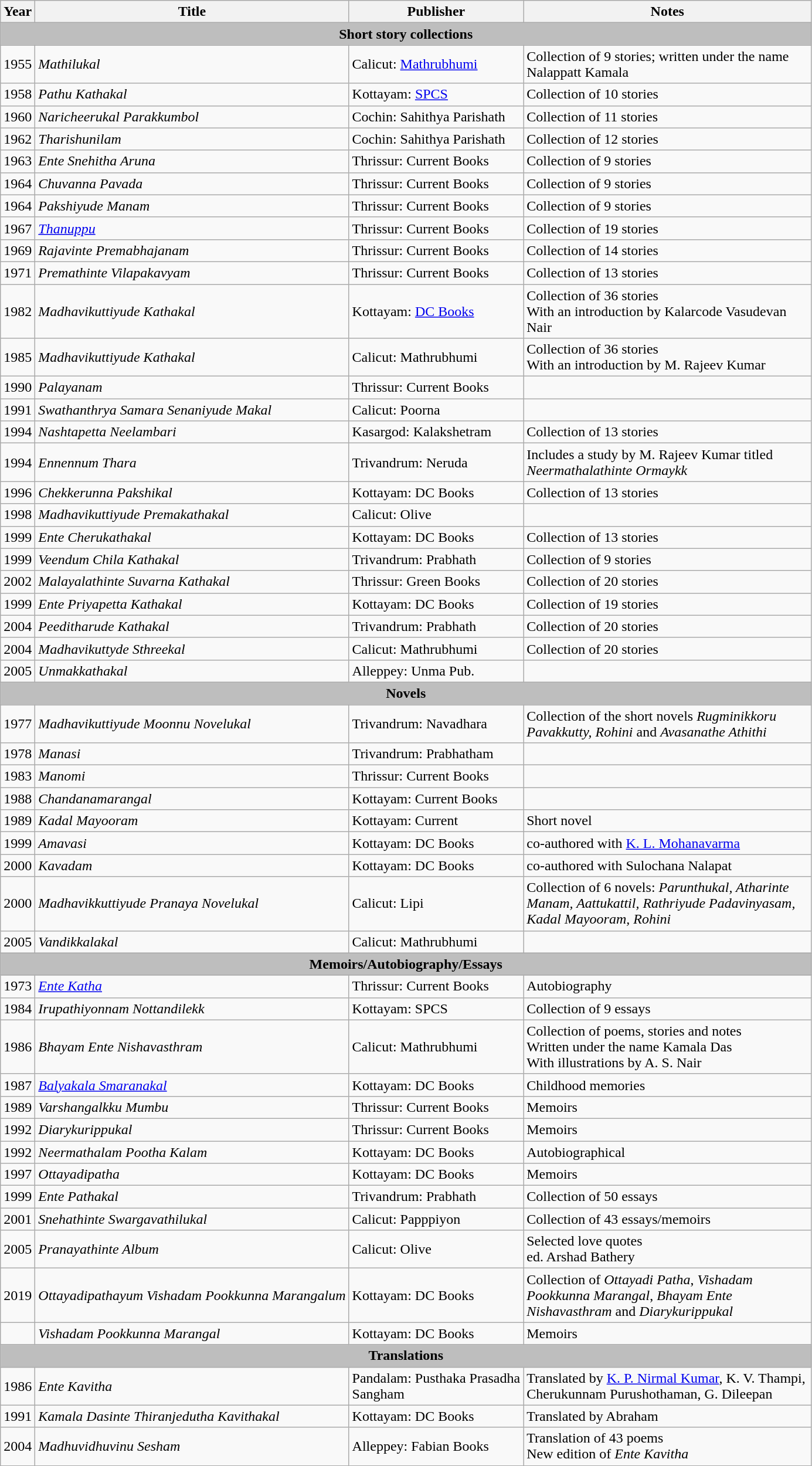<table class="wikitable">
<tr>
<th>Year</th>
<th>Title</th>
<th>Publisher</th>
<th ! style=width:20em>Notes</th>
</tr>
<tr style="background:#BEBEBE">
<td colspan=4 style="text-align:center"><strong>Short story collections</strong></td>
</tr>
<tr>
<td>1955</td>
<td><em>Mathilukal</em></td>
<td>Calicut: <a href='#'>Mathrubhumi</a></td>
<td>Collection of 9 stories; written under the name Nalappatt Kamala</td>
</tr>
<tr>
<td>1958</td>
<td><em>Pathu Kathakal</em></td>
<td>Kottayam: <a href='#'>SPCS</a></td>
<td>Collection of 10 stories</td>
</tr>
<tr>
<td>1960</td>
<td><em>Naricheerukal Parakkumbol</em></td>
<td>Cochin: Sahithya Parishath</td>
<td>Collection of 11 stories</td>
</tr>
<tr>
<td>1962</td>
<td><em>Tharishunilam</em></td>
<td>Cochin: Sahithya Parishath</td>
<td>Collection of 12 stories</td>
</tr>
<tr>
<td>1963</td>
<td><em>Ente Snehitha Aruna</em></td>
<td>Thrissur: Current Books</td>
<td>Collection of 9 stories</td>
</tr>
<tr>
<td>1964</td>
<td><em>Chuvanna Pavada</em></td>
<td>Thrissur: Current Books</td>
<td>Collection of 9 stories</td>
</tr>
<tr>
<td>1964</td>
<td><em>Pakshiyude Manam</em></td>
<td>Thrissur: Current Books</td>
<td>Collection of 9 stories</td>
</tr>
<tr>
<td>1967</td>
<td><em><a href='#'>Thanuppu</a></em></td>
<td>Thrissur: Current Books</td>
<td>Collection of 19 stories</td>
</tr>
<tr>
<td>1969</td>
<td><em>Rajavinte Premabhajanam</em></td>
<td>Thrissur: Current Books</td>
<td>Collection of 14 stories</td>
</tr>
<tr>
<td>1971</td>
<td><em>Premathinte Vilapakavyam</em></td>
<td>Thrissur: Current Books</td>
<td>Collection of 13 stories</td>
</tr>
<tr>
<td>1982</td>
<td><em>Madhavikuttiyude Kathakal</em></td>
<td>Kottayam: <a href='#'>DC Books</a></td>
<td>Collection of 36 stories<br>With an introduction by Kalarcode Vasudevan Nair</td>
</tr>
<tr>
<td>1985</td>
<td><em>Madhavikuttiyude Kathakal</em></td>
<td>Calicut: Mathrubhumi</td>
<td>Collection of 36 stories<br>With an introduction by M. Rajeev Kumar</td>
</tr>
<tr>
<td>1990</td>
<td><em>Palayanam</em></td>
<td>Thrissur: Current Books</td>
<td></td>
</tr>
<tr>
<td>1991</td>
<td><em>Swathanthrya Samara Senaniyude Makal</em></td>
<td>Calicut: Poorna</td>
<td></td>
</tr>
<tr>
<td>1994</td>
<td><em>Nashtapetta Neelambari</em></td>
<td>Kasargod: Kalakshetram</td>
<td>Collection of 13 stories</td>
</tr>
<tr>
<td>1994</td>
<td><em>Ennennum Thara</em></td>
<td>Trivandrum: Neruda</td>
<td>Includes a study by M. Rajeev Kumar titled <em>Neermathalathinte Ormaykk</em></td>
</tr>
<tr>
<td>1996</td>
<td><em>Chekkerunna Pakshikal</em></td>
<td>Kottayam: DC Books</td>
<td>Collection of 13 stories</td>
</tr>
<tr>
<td>1998</td>
<td><em>Madhavikuttiyude Premakathakal</em></td>
<td>Calicut: Olive</td>
<td></td>
</tr>
<tr>
<td>1999</td>
<td><em>Ente Cherukathakal</em></td>
<td>Kottayam: DC Books</td>
<td>Collection of 13 stories</td>
</tr>
<tr>
<td>1999</td>
<td><em>Veendum Chila Kathakal</em></td>
<td>Trivandrum: Prabhath</td>
<td>Collection of 9 stories</td>
</tr>
<tr>
<td>2002</td>
<td><em>Malayalathinte Suvarna Kathakal</em></td>
<td>Thrissur: Green Books</td>
<td>Collection of 20 stories</td>
</tr>
<tr>
<td>1999</td>
<td><em>Ente Priyapetta Kathakal</em></td>
<td>Kottayam: DC Books</td>
<td>Collection of 19 stories</td>
</tr>
<tr>
<td>2004</td>
<td><em>Peeditharude Kathakal</em></td>
<td>Trivandrum: Prabhath</td>
<td>Collection of 20 stories</td>
</tr>
<tr>
<td>2004</td>
<td><em>Madhavikuttyde Sthreekal</em></td>
<td>Calicut: Mathrubhumi</td>
<td>Collection of 20 stories</td>
</tr>
<tr>
<td>2005</td>
<td><em>Unmakkathakal</em></td>
<td>Alleppey: Unma Pub.</td>
<td></td>
</tr>
<tr style="background:#BEBEBE">
<td colspan=4 style="text-align:center"><strong>Novels</strong></td>
</tr>
<tr>
<td>1977</td>
<td><em>Madhavikuttiyude Moonnu Novelukal</em></td>
<td>Trivandrum: Navadhara</td>
<td>Collection of the short novels <em>Rugminikkoru Pavakkutty, Rohini</em> and <em>Avasanathe Athithi</em></td>
</tr>
<tr>
<td>1978</td>
<td><em>Manasi</em></td>
<td>Trivandrum: Prabhatham</td>
<td></td>
</tr>
<tr>
<td>1983</td>
<td><em>Manomi</em></td>
<td>Thrissur: Current Books</td>
<td></td>
</tr>
<tr>
<td>1988</td>
<td><em>Chandanamarangal</em></td>
<td>Kottayam: Current Books</td>
<td></td>
</tr>
<tr>
<td>1989</td>
<td><em>Kadal Mayooram</em></td>
<td>Kottayam: Current</td>
<td>Short novel</td>
</tr>
<tr>
<td>1999</td>
<td><em>Amavasi</em></td>
<td>Kottayam: DC Books</td>
<td>co-authored with <a href='#'>K. L. Mohanavarma</a></td>
</tr>
<tr>
<td>2000</td>
<td><em>Kavadam</em></td>
<td>Kottayam: DC Books</td>
<td>co-authored with Sulochana Nalapat</td>
</tr>
<tr>
<td>2000</td>
<td><em>Madhavikkuttiyude Pranaya Novelukal</em></td>
<td>Calicut: Lipi</td>
<td>Collection of 6 novels: <em>Parunthukal, Atharinte Manam, Aattukattil, Rathriyude Padavinyasam, Kadal Mayooram, Rohini</em></td>
</tr>
<tr>
<td>2005</td>
<td><em>Vandikkalakal</em></td>
<td>Calicut: Mathrubhumi</td>
<td></td>
</tr>
<tr style="background:#BEBEBE">
<td colspan=4 style="text-align:center"><strong>Memoirs/Autobiography/Essays</strong></td>
</tr>
<tr>
<td>1973</td>
<td><em><a href='#'>Ente Katha</a></em></td>
<td>Thrissur: Current Books</td>
<td>Autobiography</td>
</tr>
<tr>
<td>1984</td>
<td><em>Irupathiyonnam Nottandilekk</em></td>
<td>Kottayam: SPCS</td>
<td>Collection of 9 essays</td>
</tr>
<tr>
<td>1986</td>
<td><em>Bhayam Ente Nishavasthram</em></td>
<td>Calicut: Mathrubhumi</td>
<td>Collection of poems, stories and notes<br>Written under the name Kamala Das<br>With illustrations by A. S. Nair</td>
</tr>
<tr>
<td>1987</td>
<td><em><a href='#'>Balyakala Smaranakal</a></em></td>
<td>Kottayam: DC Books</td>
<td>Childhood memories</td>
</tr>
<tr>
<td>1989</td>
<td><em>Varshangalkku Mumbu</em></td>
<td>Thrissur: Current Books</td>
<td>Memoirs</td>
</tr>
<tr>
<td>1992</td>
<td><em>Diarykurippukal</em></td>
<td>Thrissur: Current Books</td>
<td>Memoirs</td>
</tr>
<tr>
<td>1992</td>
<td><em>Neermathalam Pootha Kalam</em></td>
<td>Kottayam: DC Books</td>
<td>Autobiographical</td>
</tr>
<tr>
<td>1997</td>
<td><em>Ottayadipatha</em></td>
<td>Kottayam: DC Books</td>
<td>Memoirs</td>
</tr>
<tr>
<td>1999</td>
<td><em>Ente Pathakal</em></td>
<td>Trivandrum: Prabhath</td>
<td>Collection of 50 essays</td>
</tr>
<tr>
<td>2001</td>
<td><em>Snehathinte Swargavathilukal</em></td>
<td>Calicut: Papppiyon</td>
<td>Collection of 43 essays/memoirs</td>
</tr>
<tr>
<td>2005</td>
<td><em>Pranayathinte Album</em></td>
<td>Calicut: Olive</td>
<td>Selected love quotes<br>ed. Arshad Bathery</td>
</tr>
<tr>
<td>2019</td>
<td><em>Ottayadipathayum Vishadam Pookkunna Marangalum</em></td>
<td>Kottayam: DC Books</td>
<td>Collection of <em>Ottayadi Patha</em>, <em>Vishadam Pookkunna Marangal</em>, <em>Bhayam Ente Nishavasthram</em> and <em>Diarykurippukal</em></td>
</tr>
<tr>
<td></td>
<td><em>Vishadam Pookkunna Marangal</em></td>
<td>Kottayam: DC Books</td>
<td>Memoirs</td>
</tr>
<tr style="background:#BEBEBE">
<td colspan=4 style="text-align:center"><strong>Translations</strong></td>
</tr>
<tr>
<td>1986</td>
<td><em>Ente Kavitha</em></td>
<td>Pandalam: Pusthaka Prasadha<br>Sangham</td>
<td>Translated by <a href='#'>K. P. Nirmal Kumar</a>, K. V. Thampi, Cherukunnam Purushothaman, G. Dileepan</td>
</tr>
<tr>
<td>1991</td>
<td><em>Kamala Dasinte Thiranjedutha Kavithakal</em></td>
<td>Kottayam: DC Books</td>
<td>Translated by Abraham</td>
</tr>
<tr>
<td>2004</td>
<td><em>Madhuvidhuvinu Sesham</em></td>
<td>Alleppey: Fabian Books</td>
<td>Translation of 43 poems<br>New edition of <em>Ente Kavitha</em></td>
</tr>
</table>
